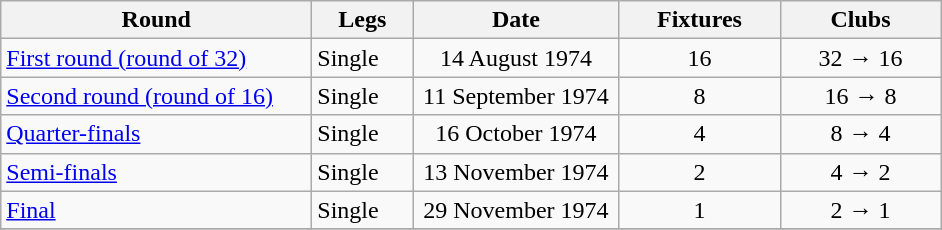<table class="wikitable" style="text-align:left">
<tr>
<th width=200>Round</th>
<th width=60>Legs</th>
<th width=130>Date</th>
<th width=100>Fixtures</th>
<th width=100>Clubs</th>
</tr>
<tr>
<td><a href='#'>First round (round of 32)</a></td>
<td>Single</td>
<td align="center">14 August 1974</td>
<td align="center">16</td>
<td align="center">32 → 16</td>
</tr>
<tr>
<td><a href='#'>Second round (round of 16)</a></td>
<td>Single</td>
<td align="center">11 September 1974</td>
<td align="center">8</td>
<td align="center">16 → 8</td>
</tr>
<tr>
<td><a href='#'>Quarter-finals</a></td>
<td>Single</td>
<td align="center">16 October 1974</td>
<td align="center">4</td>
<td align="center">8 → 4</td>
</tr>
<tr>
<td><a href='#'>Semi-finals</a></td>
<td>Single</td>
<td align="center">13 November 1974</td>
<td align="center">2</td>
<td align="center">4 → 2</td>
</tr>
<tr>
<td><a href='#'>Final</a></td>
<td>Single</td>
<td align="center">29 November 1974</td>
<td align="center">1</td>
<td align="center">2 → 1</td>
</tr>
<tr>
</tr>
</table>
